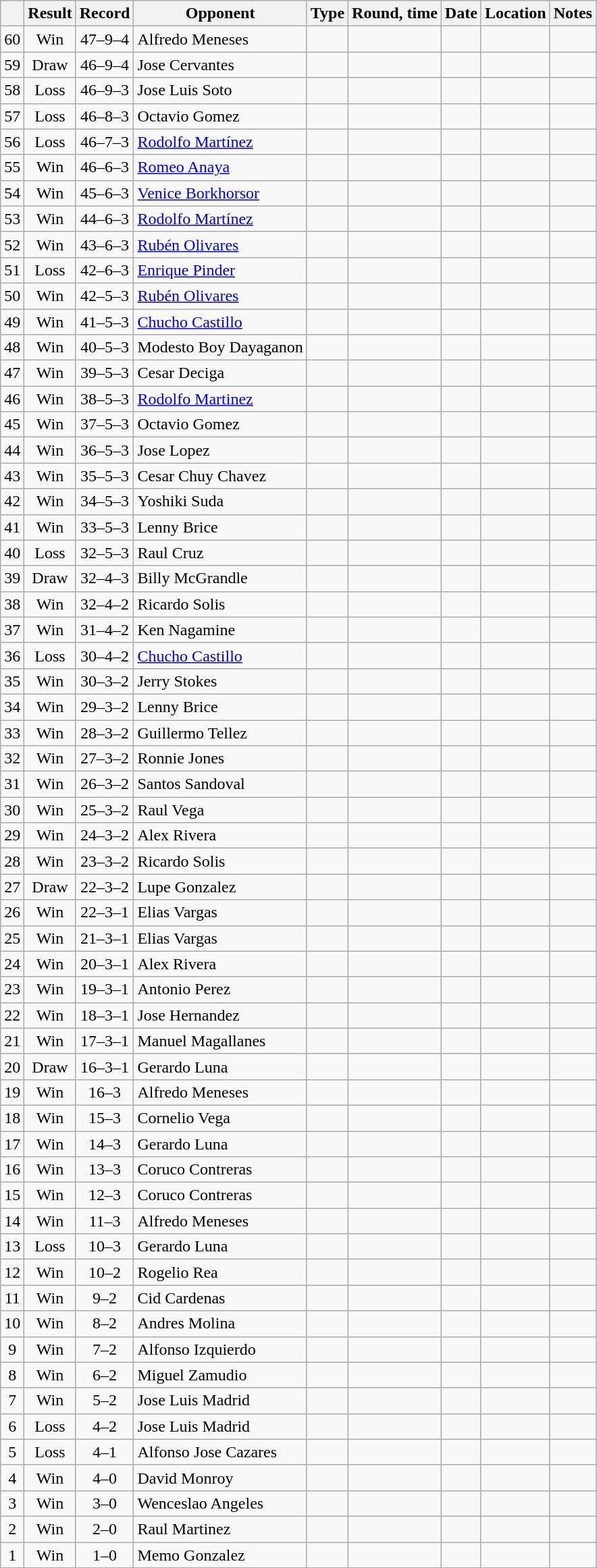<table class="wikitable" style="text-align:center">
<tr>
<th></th>
<th>Result</th>
<th>Record</th>
<th>Opponent</th>
<th>Type</th>
<th>Round, time</th>
<th>Date</th>
<th>Location</th>
<th>Notes</th>
</tr>
<tr>
<td>60</td>
<td>Win</td>
<td>47–9–4</td>
<td align=left> Alfredo Meneses</td>
<td></td>
<td></td>
<td></td>
<td align=left></td>
<td align=left></td>
</tr>
<tr>
<td>59</td>
<td>Draw</td>
<td>46–9–4</td>
<td align=left> Jose Cervantes</td>
<td></td>
<td></td>
<td></td>
<td align=left></td>
<td align=left></td>
</tr>
<tr>
<td>58</td>
<td>Loss</td>
<td>46–9–3</td>
<td align=left> Jose Luis Soto</td>
<td></td>
<td></td>
<td></td>
<td align=left></td>
<td align=left></td>
</tr>
<tr>
<td>57</td>
<td>Loss</td>
<td>46–8–3</td>
<td align=left> Octavio Gomez</td>
<td></td>
<td></td>
<td></td>
<td align=left></td>
<td align=left></td>
</tr>
<tr>
<td>56</td>
<td>Loss</td>
<td>46–7–3</td>
<td align=left> <a href='#'>Rodolfo Martínez</a></td>
<td></td>
<td></td>
<td></td>
<td align=left></td>
<td align=left></td>
</tr>
<tr>
<td>55</td>
<td>Win</td>
<td>46–6–3</td>
<td align=left> <a href='#'>Romeo Anaya</a></td>
<td></td>
<td></td>
<td></td>
<td align=left></td>
<td align=left></td>
</tr>
<tr>
<td>54</td>
<td>Win</td>
<td>45–6–3</td>
<td align=left> <a href='#'>Venice Borkhorsor</a></td>
<td></td>
<td></td>
<td></td>
<td align=left></td>
<td align=left></td>
</tr>
<tr>
<td>53</td>
<td>Win</td>
<td>44–6–3</td>
<td align=left> <a href='#'>Rodolfo Martínez</a></td>
<td></td>
<td></td>
<td></td>
<td align=left></td>
<td align=left></td>
</tr>
<tr>
<td>52</td>
<td>Win</td>
<td>43–6–3</td>
<td align=left> <a href='#'>Rubén Olivares</a></td>
<td></td>
<td></td>
<td></td>
<td align=left></td>
<td align=left></td>
</tr>
<tr>
<td>51</td>
<td>Loss</td>
<td>42–6–3</td>
<td align=left> <a href='#'>Enrique Pinder</a></td>
<td></td>
<td></td>
<td></td>
<td align=left></td>
<td align=left></td>
</tr>
<tr>
<td>50</td>
<td>Win</td>
<td>42–5–3</td>
<td align=left> <a href='#'>Rubén Olivares</a></td>
<td></td>
<td></td>
<td></td>
<td align=left></td>
<td align=left></td>
</tr>
<tr>
<td>49</td>
<td>Win</td>
<td>41–5–3</td>
<td align=left> <a href='#'>Chucho Castillo</a></td>
<td></td>
<td></td>
<td></td>
<td align=left></td>
<td align=left></td>
</tr>
<tr>
<td>48</td>
<td>Win</td>
<td>40–5–3</td>
<td align=left> Modesto Boy Dayaganon</td>
<td></td>
<td></td>
<td></td>
<td align=left></td>
<td align=left></td>
</tr>
<tr>
<td>47</td>
<td>Win</td>
<td>39–5–3</td>
<td align=left> Cesar Deciga</td>
<td></td>
<td></td>
<td></td>
<td align=left></td>
<td align=left></td>
</tr>
<tr>
<td>46</td>
<td>Win</td>
<td>38–5–3</td>
<td align=left> <a href='#'>Rodolfo Martinez</a></td>
<td></td>
<td></td>
<td></td>
<td align=left></td>
<td align=left></td>
</tr>
<tr>
<td>45</td>
<td>Win</td>
<td>37–5–3</td>
<td align=left> Octavio Gomez</td>
<td></td>
<td></td>
<td></td>
<td align=left></td>
<td align=left></td>
</tr>
<tr>
<td>44</td>
<td>Win</td>
<td>36–5–3</td>
<td align=left> Jose Lopez</td>
<td></td>
<td></td>
<td></td>
<td align=left></td>
<td align=left></td>
</tr>
<tr>
<td>43</td>
<td>Win</td>
<td>35–5–3</td>
<td align=left> Cesar Chuy Chavez</td>
<td></td>
<td></td>
<td></td>
<td align=left></td>
<td align=left></td>
</tr>
<tr>
<td>42</td>
<td>Win</td>
<td>34–5–3</td>
<td align=left> Yoshiki Suda</td>
<td></td>
<td></td>
<td></td>
<td align=left></td>
<td align=left></td>
</tr>
<tr>
<td>41</td>
<td>Win</td>
<td>33–5–3</td>
<td align=left> Lenny Brice</td>
<td></td>
<td></td>
<td></td>
<td align=left></td>
<td align=left></td>
</tr>
<tr>
<td>40</td>
<td>Loss</td>
<td>32–5–3</td>
<td align=left> Raul Cruz</td>
<td></td>
<td></td>
<td></td>
<td align=left></td>
<td align=left></td>
</tr>
<tr>
<td>39</td>
<td>Draw</td>
<td>32–4–3</td>
<td align=left> Billy McGrandle</td>
<td></td>
<td></td>
<td></td>
<td align=left></td>
<td align=left></td>
</tr>
<tr>
<td>38</td>
<td>Win</td>
<td>32–4–2</td>
<td align=left> Ricardo Solis</td>
<td></td>
<td></td>
<td></td>
<td align=left></td>
<td align=left></td>
</tr>
<tr>
<td>37</td>
<td>Win</td>
<td>31–4–2</td>
<td align=left> Ken Nagamine</td>
<td></td>
<td></td>
<td></td>
<td align=left></td>
<td align=left></td>
</tr>
<tr>
<td>36</td>
<td>Loss</td>
<td>30–4–2</td>
<td align=left> <a href='#'>Chucho Castillo</a></td>
<td></td>
<td></td>
<td></td>
<td align=left></td>
<td align=left></td>
</tr>
<tr>
<td>35</td>
<td>Win</td>
<td>30–3–2</td>
<td align=left> Jerry Stokes</td>
<td></td>
<td></td>
<td></td>
<td align=left></td>
<td align=left></td>
</tr>
<tr>
<td>34</td>
<td>Win</td>
<td>29–3–2</td>
<td align=left> Lenny Brice</td>
<td></td>
<td></td>
<td></td>
<td align=left></td>
<td align=left></td>
</tr>
<tr>
<td>33</td>
<td>Win</td>
<td>28–3–2</td>
<td align=left> Guillermo Tellez</td>
<td></td>
<td></td>
<td></td>
<td align=left></td>
<td align=left></td>
</tr>
<tr>
<td>32</td>
<td>Win</td>
<td>27–3–2</td>
<td align=left> Ronnie Jones</td>
<td></td>
<td></td>
<td></td>
<td align=left></td>
<td align=left></td>
</tr>
<tr>
<td>31</td>
<td>Win</td>
<td>26–3–2</td>
<td align=left> Santos Sandoval</td>
<td></td>
<td></td>
<td></td>
<td align=left></td>
<td align=left></td>
</tr>
<tr>
<td>30</td>
<td>Win</td>
<td>25–3–2</td>
<td align=left> Raul Vega</td>
<td></td>
<td></td>
<td></td>
<td align=left></td>
<td align=left></td>
</tr>
<tr>
<td>29</td>
<td>Win</td>
<td>24–3–2</td>
<td align=left> Alex Rivera</td>
<td></td>
<td></td>
<td></td>
<td align=left></td>
<td align=left></td>
</tr>
<tr>
<td>28</td>
<td>Win</td>
<td>23–3–2</td>
<td align=left> Ricardo Solis</td>
<td></td>
<td></td>
<td></td>
<td align=left></td>
<td align=left></td>
</tr>
<tr>
<td>27</td>
<td>Draw</td>
<td>22–3–2</td>
<td align=left> Lupe Gonzalez</td>
<td></td>
<td></td>
<td></td>
<td align=left></td>
<td align=left></td>
</tr>
<tr>
<td>26</td>
<td>Win</td>
<td>22–3–1</td>
<td align=left> Elias Vargas</td>
<td></td>
<td></td>
<td></td>
<td align=left></td>
<td align=left></td>
</tr>
<tr>
<td>25</td>
<td>Win</td>
<td>21–3–1</td>
<td align=left> Elias Vargas</td>
<td></td>
<td></td>
<td></td>
<td align=left></td>
<td align=left></td>
</tr>
<tr>
<td>24</td>
<td>Win</td>
<td>20–3–1</td>
<td align=left> Alex Rivera</td>
<td></td>
<td></td>
<td></td>
<td align=left></td>
<td align=left></td>
</tr>
<tr>
<td>23</td>
<td>Win</td>
<td>19–3–1</td>
<td align=left> Antonio Perez</td>
<td></td>
<td></td>
<td></td>
<td align=left></td>
<td align=left></td>
</tr>
<tr>
<td>22</td>
<td>Win</td>
<td>18–3–1</td>
<td align=left> Jose Hernandez</td>
<td></td>
<td></td>
<td></td>
<td align=left></td>
<td align=left></td>
</tr>
<tr>
<td>21</td>
<td>Win</td>
<td>17–3–1</td>
<td align=left> Manuel Magallanes</td>
<td></td>
<td></td>
<td></td>
<td align=left></td>
<td align=left></td>
</tr>
<tr>
<td>20</td>
<td>Draw</td>
<td>16–3–1</td>
<td align=left> Gerardo Luna</td>
<td></td>
<td></td>
<td></td>
<td align=left></td>
<td align=left></td>
</tr>
<tr>
<td>19</td>
<td>Win</td>
<td>16–3</td>
<td align=left> Alfredo Meneses</td>
<td></td>
<td></td>
<td></td>
<td align=left></td>
<td align=left></td>
</tr>
<tr>
<td>18</td>
<td>Win</td>
<td>15–3</td>
<td align=left> Cornelio Vega</td>
<td></td>
<td></td>
<td></td>
<td align=left></td>
<td align=left></td>
</tr>
<tr>
<td>17</td>
<td>Win</td>
<td>14–3</td>
<td align=left> Gerardo Luna</td>
<td></td>
<td></td>
<td></td>
<td align=left></td>
<td align=left></td>
</tr>
<tr>
<td>16</td>
<td>Win</td>
<td>13–3</td>
<td align=left> Coruco Contreras</td>
<td></td>
<td></td>
<td></td>
<td align=left></td>
<td align=left></td>
</tr>
<tr>
<td>15</td>
<td>Win</td>
<td>12–3</td>
<td align=left> Coruco Contreras</td>
<td></td>
<td></td>
<td></td>
<td align=left></td>
<td align=left></td>
</tr>
<tr>
<td>14</td>
<td>Win</td>
<td>11–3</td>
<td align=left> Alfredo Meneses</td>
<td></td>
<td></td>
<td></td>
<td align=left></td>
<td align=left></td>
</tr>
<tr>
<td>13</td>
<td>Loss</td>
<td>10–3</td>
<td align=left> Gerardo Luna</td>
<td></td>
<td></td>
<td></td>
<td align=left></td>
<td align=left></td>
</tr>
<tr>
<td>12</td>
<td>Win</td>
<td>10–2</td>
<td align=left> Rogelio Rea</td>
<td></td>
<td></td>
<td></td>
<td align=left></td>
<td align=left></td>
</tr>
<tr>
<td>11</td>
<td>Win</td>
<td>9–2</td>
<td align=left> Cid Cardenas</td>
<td></td>
<td></td>
<td></td>
<td align=left></td>
<td align=left></td>
</tr>
<tr>
<td>10</td>
<td>Win</td>
<td>8–2</td>
<td align=left> Andres Molina</td>
<td></td>
<td></td>
<td></td>
<td align=left></td>
<td align=left></td>
</tr>
<tr>
<td>9</td>
<td>Win</td>
<td>7–2</td>
<td align=left> Alfonso Izquierdo</td>
<td></td>
<td></td>
<td></td>
<td align=left></td>
<td align=left></td>
</tr>
<tr>
<td>8</td>
<td>Win</td>
<td>6–2</td>
<td align=left> Miguel Zamudio</td>
<td></td>
<td></td>
<td></td>
<td align=left></td>
<td align=left></td>
</tr>
<tr>
<td>7</td>
<td>Win</td>
<td>5–2</td>
<td align=left> Jose Luis Madrid</td>
<td></td>
<td></td>
<td></td>
<td align=left></td>
<td align=left></td>
</tr>
<tr>
<td>6</td>
<td>Loss</td>
<td>4–2</td>
<td align=left> Jose Luis Madrid</td>
<td></td>
<td></td>
<td></td>
<td align=left></td>
<td align=left></td>
</tr>
<tr>
<td>5</td>
<td>Loss</td>
<td>4–1</td>
<td align=left> Alfonso Jose Cazares</td>
<td></td>
<td></td>
<td></td>
<td align=left></td>
<td align=left></td>
</tr>
<tr>
<td>4</td>
<td>Win</td>
<td>4–0</td>
<td align=left> David Monroy</td>
<td></td>
<td></td>
<td></td>
<td align=left></td>
<td align=left></td>
</tr>
<tr>
<td>3</td>
<td>Win</td>
<td>3–0</td>
<td align=left> Wenceslao Angeles</td>
<td></td>
<td></td>
<td></td>
<td align=left></td>
<td align=left></td>
</tr>
<tr>
<td>2</td>
<td>Win</td>
<td>2–0</td>
<td align=left> Raul Martinez</td>
<td></td>
<td></td>
<td></td>
<td align=left></td>
<td align=left></td>
</tr>
<tr>
<td>1</td>
<td>Win</td>
<td>1–0</td>
<td align=left> Memo Gonzalez</td>
<td></td>
<td></td>
<td></td>
<td align=left></td>
<td align=left></td>
</tr>
</table>
